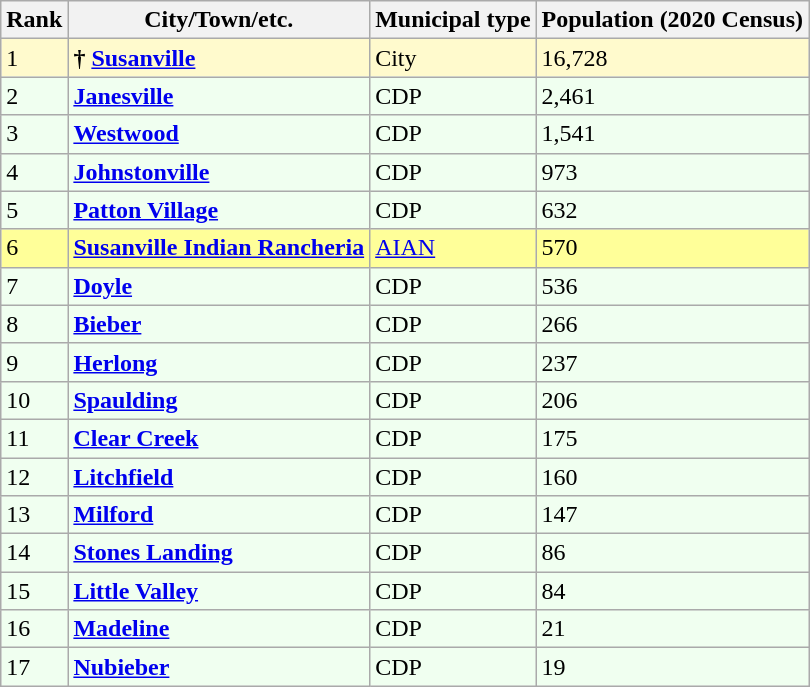<table class="wikitable sortable">
<tr>
<th>Rank</th>
<th>City/Town/etc.</th>
<th>Municipal type</th>
<th>Population (2020 Census)</th>
</tr>
<tr style="background-color:#FFFACD;">
<td>1</td>
<td><strong>†</strong> <strong><a href='#'>Susanville</a></strong></td>
<td>City</td>
<td>16,728</td>
</tr>
<tr style="background-color:#F0FFF0;">
<td>2</td>
<td><strong><a href='#'>Janesville</a></strong></td>
<td>CDP</td>
<td>2,461</td>
</tr>
<tr style="background-color:#F0FFF0;">
<td>3</td>
<td><strong><a href='#'>Westwood</a></strong></td>
<td>CDP</td>
<td>1,541</td>
</tr>
<tr style="background-color:#F0FFF0;">
<td>4</td>
<td><strong><a href='#'>Johnstonville</a></strong></td>
<td>CDP</td>
<td>973</td>
</tr>
<tr style="background-color:#F0FFF0;">
<td>5</td>
<td><strong><a href='#'>Patton Village</a></strong></td>
<td>CDP</td>
<td>632</td>
</tr>
<tr style="background-color:#FFFF99;">
<td>6</td>
<td><strong><a href='#'>Susanville Indian Rancheria</a></strong></td>
<td><a href='#'>AIAN</a></td>
<td>570</td>
</tr>
<tr style="background-color:#F0FFF0;">
<td>7</td>
<td><strong><a href='#'>Doyle</a></strong></td>
<td>CDP</td>
<td>536</td>
</tr>
<tr style="background-color:#F0FFF0;">
<td>8</td>
<td><strong><a href='#'>Bieber</a></strong></td>
<td>CDP</td>
<td>266</td>
</tr>
<tr style="background-color:#F0FFF0;">
<td>9</td>
<td><strong><a href='#'>Herlong</a></strong></td>
<td>CDP</td>
<td>237</td>
</tr>
<tr style="background-color:#F0FFF0;">
<td>10</td>
<td><strong><a href='#'>Spaulding</a></strong></td>
<td>CDP</td>
<td>206</td>
</tr>
<tr style="background-color:#F0FFF0;">
<td>11</td>
<td><strong><a href='#'>Clear Creek</a></strong></td>
<td>CDP</td>
<td>175</td>
</tr>
<tr style="background-color:#F0FFF0;">
<td>12</td>
<td><strong><a href='#'>Litchfield</a></strong></td>
<td>CDP</td>
<td>160</td>
</tr>
<tr style="background-color:#F0FFF0;">
<td>13</td>
<td><strong><a href='#'>Milford</a></strong></td>
<td>CDP</td>
<td>147</td>
</tr>
<tr style="background-color:#F0FFF0;">
<td>14</td>
<td><strong><a href='#'>Stones Landing</a></strong></td>
<td>CDP</td>
<td>86</td>
</tr>
<tr style="background-color:#F0FFF0;">
<td>15</td>
<td><strong><a href='#'>Little Valley</a></strong></td>
<td>CDP</td>
<td>84</td>
</tr>
<tr style="background-color:#F0FFF0;">
<td>16</td>
<td><strong><a href='#'>Madeline</a></strong></td>
<td>CDP</td>
<td>21</td>
</tr>
<tr style="background-color:#F0FFF0;">
<td>17</td>
<td><strong><a href='#'>Nubieber</a></strong></td>
<td>CDP</td>
<td>19</td>
</tr>
</table>
